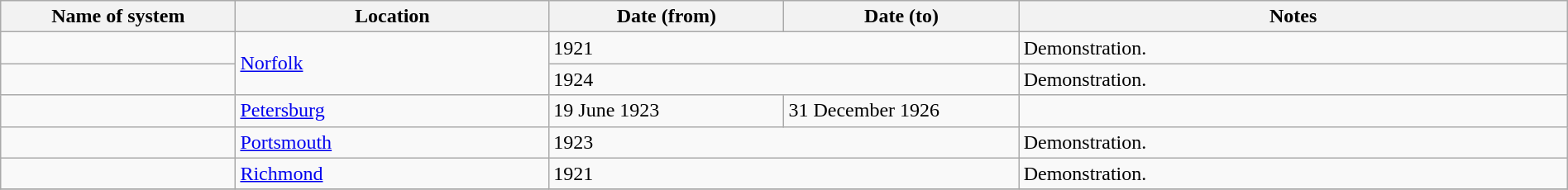<table class="wikitable" width=100%>
<tr>
<th width=15%>Name of system</th>
<th width=20%>Location</th>
<th width=15%>Date (from)</th>
<th width=15%>Date (to)</th>
<th width=35%>Notes</th>
</tr>
<tr>
<td> </td>
<td rowspan="2"><a href='#'>Norfolk</a></td>
<td colspan=2>1921</td>
<td>Demonstration.</td>
</tr>
<tr>
<td> </td>
<td colspan=2>1924</td>
<td>Demonstration.</td>
</tr>
<tr>
<td> </td>
<td><a href='#'>Petersburg</a></td>
<td>19 June 1923</td>
<td>31 December 1926</td>
<td> </td>
</tr>
<tr>
<td> </td>
<td><a href='#'>Portsmouth</a></td>
<td colspan=2>1923</td>
<td>Demonstration.</td>
</tr>
<tr>
<td> </td>
<td><a href='#'>Richmond</a></td>
<td colspan=2>1921</td>
<td>Demonstration.</td>
</tr>
<tr>
</tr>
</table>
